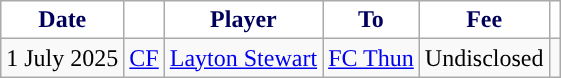<table class="wikitable plainrowheaders sortable">
<tr>
<th style="background-color:#ffffff;color:#00005a; ">Date</th>
<th style="background-color:#ffffff;color:#00005a; "></th>
<th style="background-color:#ffffff;color:#00005a; ">Player</th>
<th style="background-color:#ffffff;color:#00005a; ">To</th>
<th style="background-color:#ffffff;color:#00005a; ">Fee</th>
<th style="background-color:#ffffff;color:#00005a; "></th>
</tr>
<tr>
<td>1 July 2025</td>
<td><a href='#'>CF</a></td>
<td> <a href='#'>Layton Stewart</a></td>
<td> <a href='#'>FC Thun</a></td>
<td>Undisclosed</td>
<td></td>
</tr>
</table>
